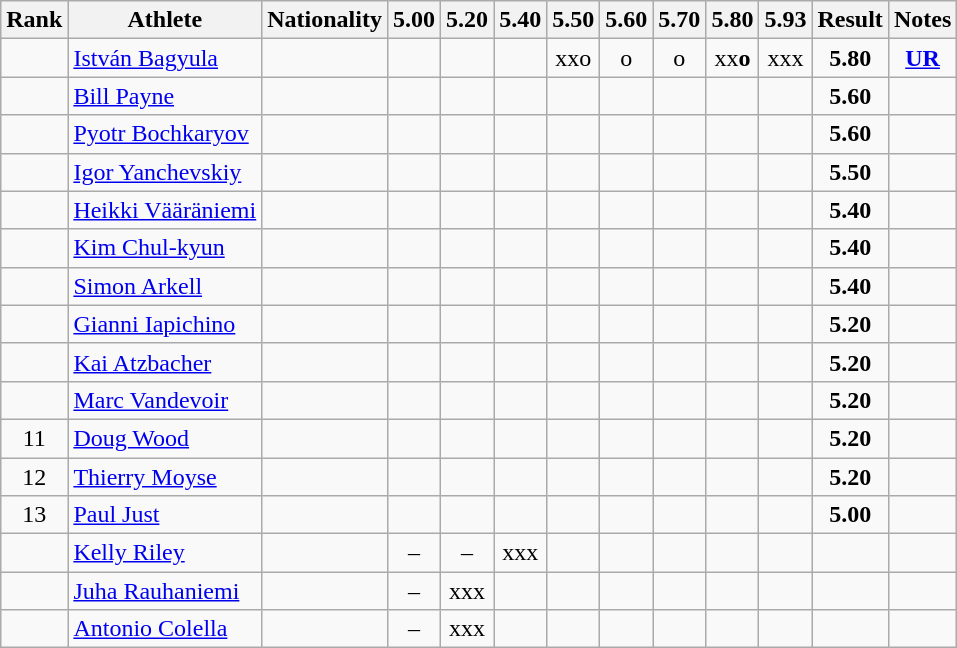<table class="wikitable sortable" style="text-align:center">
<tr>
<th>Rank</th>
<th>Athlete</th>
<th>Nationality</th>
<th>5.00</th>
<th>5.20</th>
<th>5.40</th>
<th>5.50</th>
<th>5.60</th>
<th>5.70</th>
<th>5.80</th>
<th>5.93</th>
<th>Result</th>
<th>Notes</th>
</tr>
<tr>
<td></td>
<td align=left><a href='#'>István Bagyula</a></td>
<td align=left></td>
<td></td>
<td></td>
<td></td>
<td>xxo</td>
<td>o</td>
<td>o</td>
<td>xx<strong>o</strong></td>
<td>xxx</td>
<td><strong>5.80</strong></td>
<td><strong><a href='#'>UR</a></strong></td>
</tr>
<tr>
<td></td>
<td align=left><a href='#'>Bill Payne</a></td>
<td align=left></td>
<td></td>
<td></td>
<td></td>
<td></td>
<td></td>
<td></td>
<td></td>
<td></td>
<td><strong>5.60</strong></td>
<td></td>
</tr>
<tr>
<td></td>
<td align=left><a href='#'>Pyotr Bochkaryov</a></td>
<td align=left></td>
<td></td>
<td></td>
<td></td>
<td></td>
<td></td>
<td></td>
<td></td>
<td></td>
<td><strong>5.60</strong></td>
<td></td>
</tr>
<tr>
<td></td>
<td align=left><a href='#'>Igor Yanchevskiy</a></td>
<td align=left></td>
<td></td>
<td></td>
<td></td>
<td></td>
<td></td>
<td></td>
<td></td>
<td></td>
<td><strong>5.50</strong></td>
<td></td>
</tr>
<tr>
<td></td>
<td align=left><a href='#'>Heikki Vääräniemi</a></td>
<td align=left></td>
<td></td>
<td></td>
<td></td>
<td></td>
<td></td>
<td></td>
<td></td>
<td></td>
<td><strong>5.40</strong></td>
<td></td>
</tr>
<tr>
<td></td>
<td align=left><a href='#'>Kim Chul-kyun</a></td>
<td align=left></td>
<td></td>
<td></td>
<td></td>
<td></td>
<td></td>
<td></td>
<td></td>
<td></td>
<td><strong>5.40</strong></td>
<td></td>
</tr>
<tr>
<td></td>
<td align=left><a href='#'>Simon Arkell</a></td>
<td align=left></td>
<td></td>
<td></td>
<td></td>
<td></td>
<td></td>
<td></td>
<td></td>
<td></td>
<td><strong>5.40</strong></td>
<td></td>
</tr>
<tr>
<td></td>
<td align=left><a href='#'>Gianni Iapichino</a></td>
<td align=left></td>
<td></td>
<td></td>
<td></td>
<td></td>
<td></td>
<td></td>
<td></td>
<td></td>
<td><strong>5.20</strong></td>
<td></td>
</tr>
<tr>
<td></td>
<td align=left><a href='#'>Kai Atzbacher</a></td>
<td align=left></td>
<td></td>
<td></td>
<td></td>
<td></td>
<td></td>
<td></td>
<td></td>
<td></td>
<td><strong>5.20</strong></td>
<td></td>
</tr>
<tr>
<td></td>
<td align=left><a href='#'>Marc Vandevoir</a></td>
<td align=left></td>
<td></td>
<td></td>
<td></td>
<td></td>
<td></td>
<td></td>
<td></td>
<td></td>
<td><strong>5.20</strong></td>
<td></td>
</tr>
<tr>
<td>11</td>
<td align=left><a href='#'>Doug Wood</a></td>
<td align=left></td>
<td></td>
<td></td>
<td></td>
<td></td>
<td></td>
<td></td>
<td></td>
<td></td>
<td><strong>5.20</strong></td>
<td></td>
</tr>
<tr>
<td>12</td>
<td align=left><a href='#'>Thierry Moyse</a></td>
<td align=left></td>
<td></td>
<td></td>
<td></td>
<td></td>
<td></td>
<td></td>
<td></td>
<td></td>
<td><strong>5.20</strong></td>
<td></td>
</tr>
<tr>
<td>13</td>
<td align=left><a href='#'>Paul Just</a></td>
<td align=left></td>
<td></td>
<td></td>
<td></td>
<td></td>
<td></td>
<td></td>
<td></td>
<td></td>
<td><strong>5.00</strong></td>
<td></td>
</tr>
<tr>
<td></td>
<td align=left><a href='#'>Kelly Riley</a></td>
<td align=left></td>
<td>–</td>
<td>–</td>
<td>xxx</td>
<td></td>
<td></td>
<td></td>
<td></td>
<td></td>
<td><strong></strong></td>
<td></td>
</tr>
<tr>
<td></td>
<td align=left><a href='#'>Juha Rauhaniemi</a></td>
<td align=left></td>
<td>–</td>
<td>xxx</td>
<td></td>
<td></td>
<td></td>
<td></td>
<td></td>
<td></td>
<td><strong></strong></td>
<td></td>
</tr>
<tr>
<td></td>
<td align=left><a href='#'>Antonio Colella</a></td>
<td align=left></td>
<td>–</td>
<td>xxx</td>
<td></td>
<td></td>
<td></td>
<td></td>
<td></td>
<td></td>
<td><strong></strong></td>
<td></td>
</tr>
</table>
